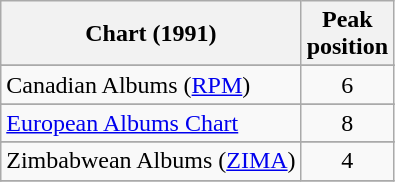<table class="wikitable sortable">
<tr>
<th>Chart (1991)</th>
<th>Peak<br>position</th>
</tr>
<tr>
</tr>
<tr>
</tr>
<tr>
<td>Canadian Albums (<a href='#'>RPM</a>)</td>
<td style="text-align:center;">6</td>
</tr>
<tr>
</tr>
<tr>
<td><a href='#'>European Albums Chart</a></td>
<td style="text-align:center;">8</td>
</tr>
<tr>
</tr>
<tr>
</tr>
<tr>
</tr>
<tr>
</tr>
<tr>
</tr>
<tr>
</tr>
<tr>
</tr>
<tr>
<td>Zimbabwean Albums (<a href='#'>ZIMA</a>)</td>
<td align="center">4</td>
</tr>
<tr>
</tr>
</table>
